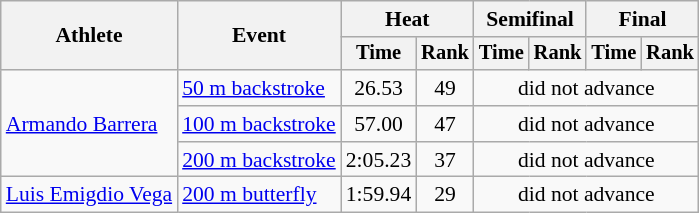<table class=wikitable style="font-size:90%">
<tr>
<th rowspan="2">Athlete</th>
<th rowspan="2">Event</th>
<th colspan="2">Heat</th>
<th colspan="2">Semifinal</th>
<th colspan="2">Final</th>
</tr>
<tr style="font-size:95%">
<th>Time</th>
<th>Rank</th>
<th>Time</th>
<th>Rank</th>
<th>Time</th>
<th>Rank</th>
</tr>
<tr align=center>
<td align=left rowspan=3><a href='#'>Armando Barrera</a></td>
<td align=left><a href='#'>50 m backstroke</a></td>
<td>26.53</td>
<td>49</td>
<td colspan=4>did not advance</td>
</tr>
<tr align=center>
<td align=left><a href='#'>100 m backstroke</a></td>
<td>57.00</td>
<td>47</td>
<td colspan=4>did not advance</td>
</tr>
<tr align=center>
<td align=left><a href='#'>200 m backstroke</a></td>
<td>2:05.23</td>
<td>37</td>
<td colspan=4>did not advance</td>
</tr>
<tr align=center>
<td align=left><a href='#'>Luis Emigdio Vega</a></td>
<td align=left><a href='#'>200 m butterfly</a></td>
<td>1:59.94</td>
<td>29</td>
<td colspan=4>did not advance</td>
</tr>
</table>
